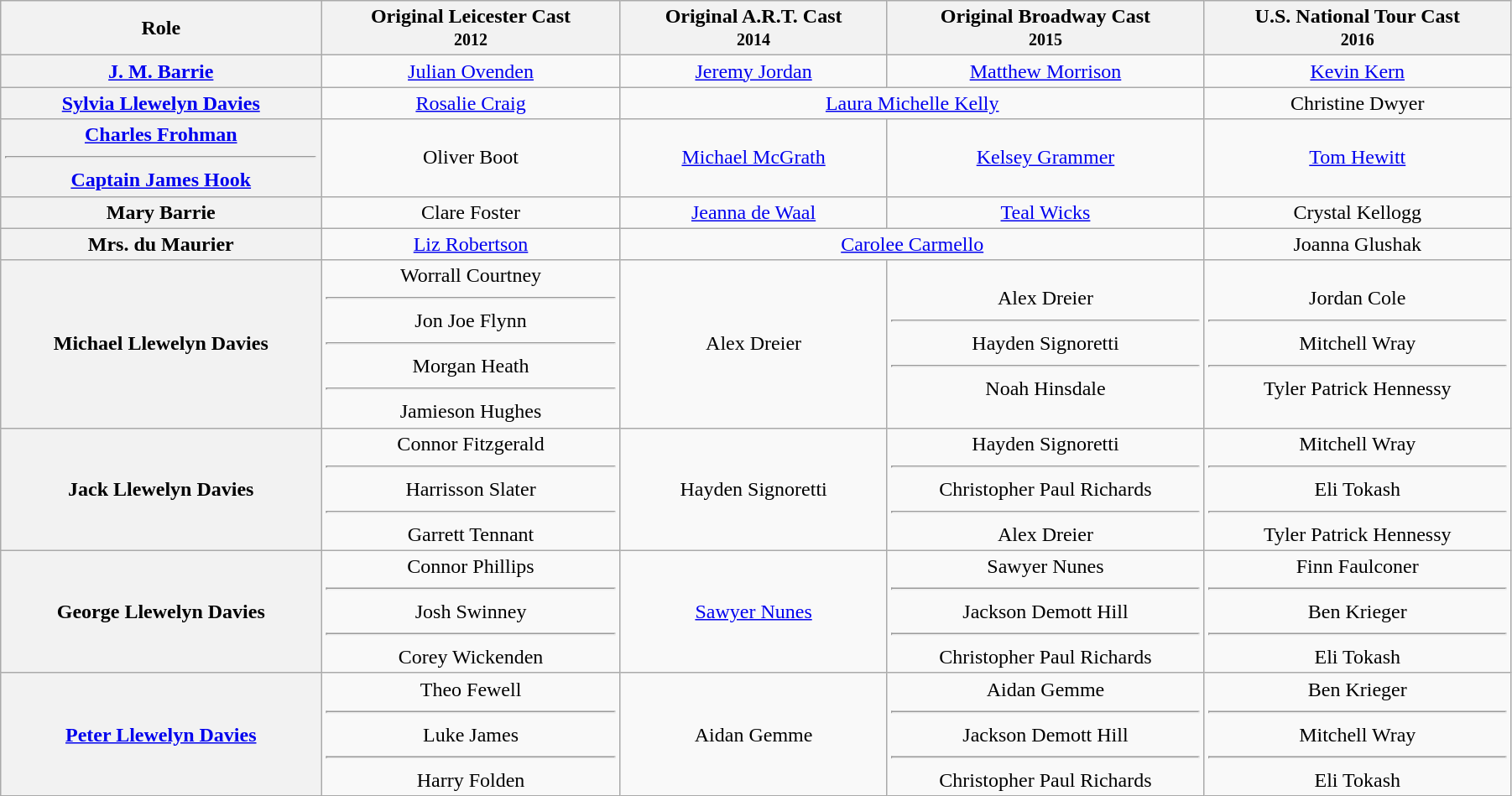<table class="wikitable" width="95%">
<tr>
<th>Role</th>
<th>Original Leicester Cast<br><small>2012</small></th>
<th>Original A.R.T. Cast<br><small>2014</small></th>
<th>Original Broadway Cast<br><small>2015</small></th>
<th>U.S. National Tour Cast<br><small>2016</small></th>
</tr>
<tr>
<th scope="row"><a href='#'>J. M. Barrie</a></th>
<td align="center"><a href='#'>Julian Ovenden</a></td>
<td align="center"><a href='#'>Jeremy Jordan</a></td>
<td align="center"><a href='#'>Matthew Morrison</a></td>
<td align="center"><a href='#'>Kevin Kern</a></td>
</tr>
<tr>
<th scope="row"><a href='#'>Sylvia Llewelyn Davies</a></th>
<td align="center"><a href='#'>Rosalie Craig</a></td>
<td align="center" colspan="2"><a href='#'>Laura Michelle Kelly</a></td>
<td align="center">Christine Dwyer</td>
</tr>
<tr>
<th scope="row"><a href='#'>Charles Frohman</a><hr><a href='#'>Captain James Hook</a></th>
<td align="center">Oliver Boot</td>
<td align="center"><a href='#'>Michael McGrath</a></td>
<td align="center"><a href='#'>Kelsey Grammer</a></td>
<td align="center"><a href='#'>Tom Hewitt</a></td>
</tr>
<tr>
<th scope="row">Mary Barrie</th>
<td align="center">Clare Foster</td>
<td align="center"><a href='#'>Jeanna de Waal</a></td>
<td align="center"><a href='#'>Teal Wicks</a></td>
<td align="center">Crystal Kellogg</td>
</tr>
<tr>
<th scope="row">Mrs. du Maurier</th>
<td align="center"><a href='#'>Liz Robertson</a></td>
<td colspan="2" align="center"><a href='#'>Carolee Carmello</a></td>
<td align="center">Joanna Glushak</td>
</tr>
<tr>
<th scope="row">Michael Llewelyn Davies</th>
<td align="center">Worrall Courtney<hr>Jon Joe Flynn<hr>Morgan Heath<hr>Jamieson Hughes</td>
<td align="center">Alex Dreier</td>
<td align="center">Alex Dreier<hr>Hayden Signoretti<hr>Noah Hinsdale</td>
<td align="center">Jordan Cole<hr>Mitchell Wray<hr>Tyler Patrick Hennessy</td>
</tr>
<tr>
<th scope="row">Jack Llewelyn Davies</th>
<td align="center">Connor Fitzgerald<hr>Harrisson Slater<hr>Garrett Tennant</td>
<td align="center">Hayden Signoretti</td>
<td align="center">Hayden Signoretti<hr>Christopher Paul Richards<hr>Alex Dreier</td>
<td align="center">Mitchell Wray<hr>Eli Tokash<hr>Tyler Patrick Hennessy</td>
</tr>
<tr>
<th scope="row">George Llewelyn Davies</th>
<td align="center">Connor Phillips<hr>Josh Swinney<hr>Corey Wickenden</td>
<td align="center"><a href='#'>Sawyer Nunes</a></td>
<td align="center">Sawyer Nunes<hr>Jackson Demott Hill<hr>Christopher Paul Richards</td>
<td align="center">Finn Faulconer<hr>Ben Krieger<hr>Eli Tokash</td>
</tr>
<tr>
<th scope="row"><a href='#'>Peter Llewelyn Davies</a></th>
<td align="center">Theo Fewell<hr>Luke James<hr>Harry Folden</td>
<td align="center">Aidan Gemme</td>
<td align="center">Aidan Gemme<hr>Jackson Demott Hill<hr>Christopher Paul Richards</td>
<td align="center">Ben Krieger<hr>Mitchell Wray<hr>Eli Tokash</td>
</tr>
</table>
